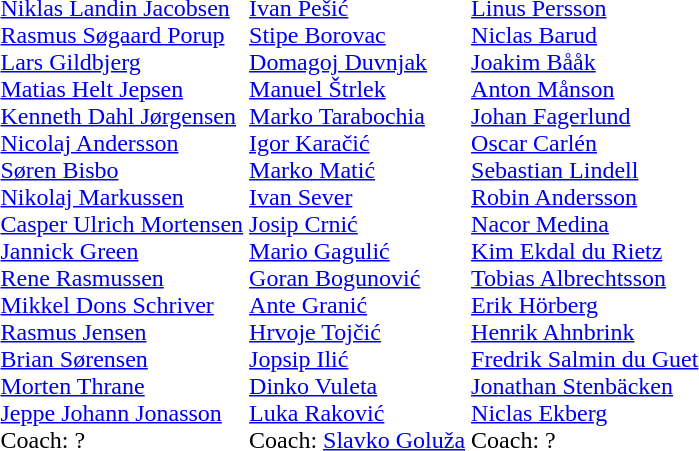<table>
<tr>
<td></td>
<td></td>
<td></td>
</tr>
<tr>
<td style="text-align:left;"><a href='#'>Niklas Landin Jacobsen</a><br><a href='#'>Rasmus Søgaard Porup</a><br><a href='#'>Lars Gildbjerg</a><br><a href='#'>Matias Helt Jepsen</a><br><a href='#'>Kenneth Dahl Jørgensen</a><br><a href='#'>Nicolaj Andersson</a><br><a href='#'>Søren Bisbo</a><br><a href='#'>Nikolaj Markussen</a><br><a href='#'>Casper Ulrich Mortensen</a><br><a href='#'>Jannick Green</a><br><a href='#'>Rene Rasmussen</a><br><a href='#'>Mikkel Dons Schriver</a><br><a href='#'>Rasmus Jensen</a><br><a href='#'>Brian Sørensen</a><br><a href='#'>Morten Thrane</a><br><a href='#'>Jeppe Johann Jonasson</a><br>Coach: ?</td>
<td style="text-align:left;"><a href='#'>Ivan Pešić</a><br><a href='#'>Stipe Borovac</a><br><a href='#'>Domagoj Duvnjak</a><br><a href='#'>Manuel Štrlek</a><br><a href='#'>Marko Tarabochia</a><br><a href='#'>Igor Karačić</a><br><a href='#'>Marko Matić</a><br><a href='#'>Ivan Sever</a><br><a href='#'>Josip Crnić</a><br><a href='#'>Mario Gagulić</a><br><a href='#'>Goran Bogunović</a><br><a href='#'>Ante Granić</a><br><a href='#'>Hrvoje Tojčić</a><br><a href='#'>Jopsip Ilić</a><br><a href='#'>Dinko Vuleta</a><br><a href='#'>Luka Raković</a><br>Coach: <a href='#'>Slavko Goluža</a></td>
<td style="text-align:left;"><a href='#'>Linus Persson</a><br><a href='#'>Niclas Barud</a><br><a href='#'>Joakim Bååk</a><br><a href='#'>Anton Månson</a><br><a href='#'>Johan Fagerlund</a><br><a href='#'>Oscar Carlén</a><br><a href='#'>Sebastian Lindell</a><br><a href='#'>Robin Andersson</a><br><a href='#'>Nacor Medina</a><br><a href='#'>Kim Ekdal du Rietz</a><br><a href='#'>Tobias Albrechtsson</a><br><a href='#'>Erik Hörberg</a><br><a href='#'>Henrik Ahnbrink</a><br><a href='#'>Fredrik Salmin du Guet</a><br><a href='#'>Jonathan Stenbäcken</a><br><a href='#'>Niclas Ekberg</a><br>Coach: ?</td>
</tr>
</table>
